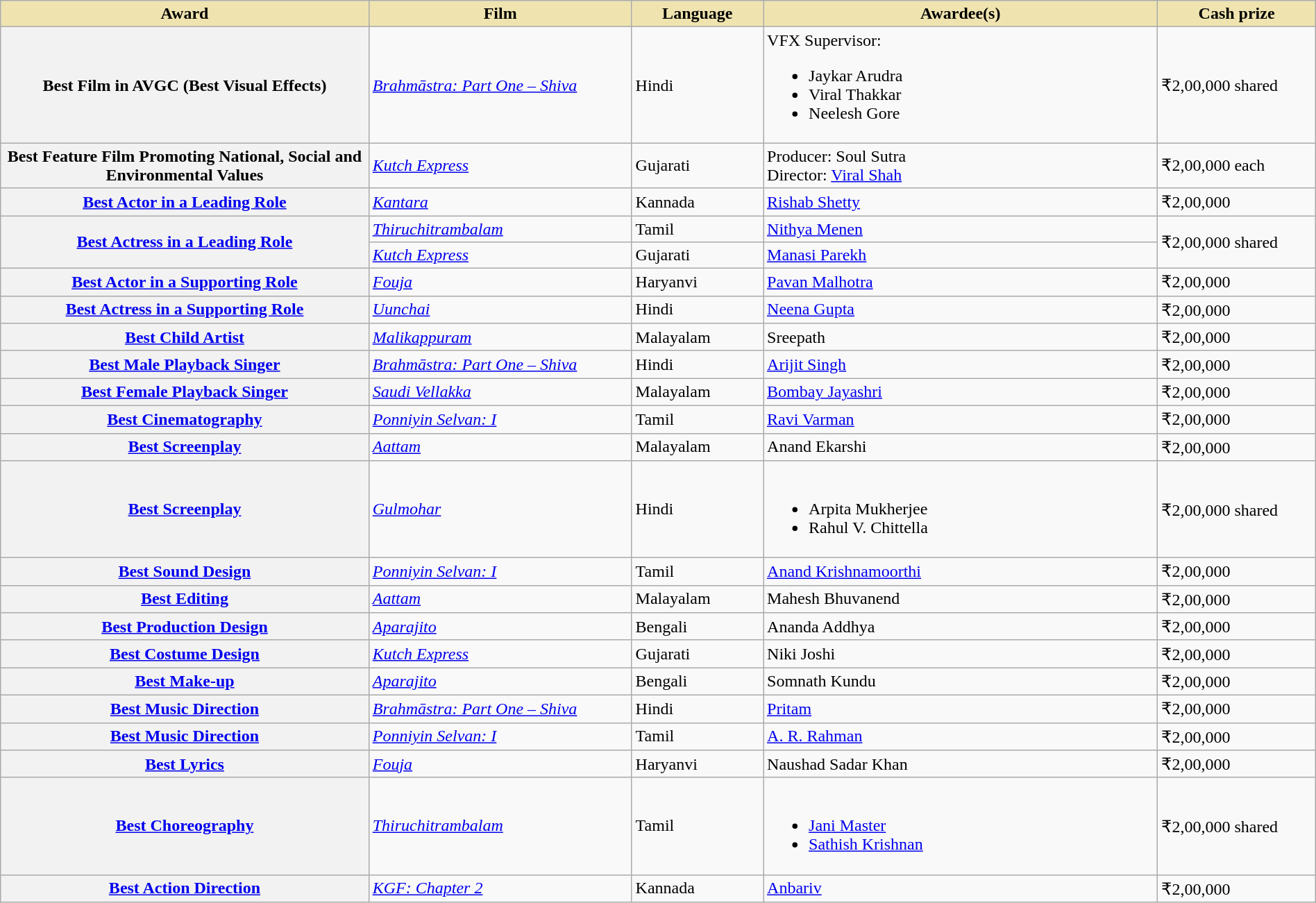<table class="wikitable plainrowheaders" style="width:100%;">
<tr>
<th style="background-color:#EFE4B0;width:28%;">Award</th>
<th style="background-color:#EFE4B0;width:20%;">Film</th>
<th style="background-color:#EFE4B0;width:10%;">Language</th>
<th style="background-color:#EFE4B0;width:30%;">Awardee(s)</th>
<th style="background-color:#EFE4B0;width:12%;">Cash prize</th>
</tr>
<tr>
<th scope="row">Best Film in AVGC (Best Visual Effects)</th>
<td><em><a href='#'>Brahmāstra: Part One – Shiva</a></em></td>
<td>Hindi</td>
<td>VFX Supervisor:<br><ul><li>Jaykar Arudra</li><li>Viral Thakkar</li><li>Neelesh Gore</li></ul></td>
<td>₹2,00,000 shared</td>
</tr>
<tr>
<th scope="row">Best Feature Film Promoting National, Social and Environmental Values</th>
<td><em><a href='#'>Kutch Express</a></em></td>
<td>Gujarati</td>
<td>Producer: Soul Sutra<br>Director: <a href='#'>Viral Shah</a></td>
<td>₹2,00,000 each</td>
</tr>
<tr>
<th scope="row"><a href='#'>Best Actor in a Leading Role</a></th>
<td><em><a href='#'>Kantara</a></em></td>
<td>Kannada</td>
<td><a href='#'>Rishab Shetty</a></td>
<td>₹2,00,000</td>
</tr>
<tr>
<th scope="row" rowspan="2"><a href='#'>Best Actress in a Leading Role</a></th>
<td><em><a href='#'>Thiruchitrambalam</a></em></td>
<td>Tamil</td>
<td><a href='#'>Nithya Menen</a></td>
<td rowspan="2">₹2,00,000 shared</td>
</tr>
<tr>
<td><em><a href='#'>Kutch Express</a></em></td>
<td>Gujarati</td>
<td><a href='#'>Manasi Parekh</a></td>
</tr>
<tr>
<th scope="row"><a href='#'>Best Actor in a Supporting Role</a></th>
<td><em><a href='#'>Fouja</a></em></td>
<td>Haryanvi</td>
<td><a href='#'>Pavan Malhotra</a></td>
<td>₹2,00,000</td>
</tr>
<tr>
<th scope="row"><a href='#'>Best Actress in a Supporting Role</a></th>
<td><em><a href='#'>Uunchai</a></em></td>
<td>Hindi</td>
<td><a href='#'>Neena Gupta</a></td>
<td>₹2,00,000</td>
</tr>
<tr>
<th scope="row"><a href='#'>Best Child Artist</a></th>
<td><em><a href='#'>Malikappuram</a></em></td>
<td>Malayalam</td>
<td>Sreepath</td>
<td>₹2,00,000</td>
</tr>
<tr>
<th scope="row"><a href='#'>Best Male Playback Singer</a></th>
<td><em><a href='#'>Brahmāstra: Part One – Shiva</a></em><br></td>
<td>Hindi</td>
<td><a href='#'>Arijit Singh</a></td>
<td>₹2,00,000</td>
</tr>
<tr>
<th scope="row"><a href='#'>Best Female Playback Singer</a></th>
<td><em><a href='#'>Saudi Vellakka</a></em><br></td>
<td>Malayalam</td>
<td><a href='#'>Bombay Jayashri</a></td>
<td>₹2,00,000</td>
</tr>
<tr>
<th scope="row"><a href='#'>Best Cinematography</a></th>
<td><em><a href='#'>Ponniyin Selvan: I</a></em></td>
<td>Tamil</td>
<td><a href='#'>Ravi Varman</a></td>
<td>₹2,00,000</td>
</tr>
<tr>
<th scope="row"><a href='#'>Best Screenplay</a><br></th>
<td><em><a href='#'>Aattam</a></em></td>
<td>Malayalam</td>
<td>Anand Ekarshi</td>
<td>₹2,00,000</td>
</tr>
<tr>
<th scope="row"><a href='#'>Best Screenplay</a><br></th>
<td><em><a href='#'>Gulmohar</a></em></td>
<td>Hindi</td>
<td><br><ul><li>Arpita Mukherjee</li><li>Rahul V. Chittella</li></ul></td>
<td>₹2,00,000 shared</td>
</tr>
<tr>
<th scope="row"><a href='#'>Best Sound Design</a></th>
<td><em><a href='#'>Ponniyin Selvan: I</a></em></td>
<td>Tamil</td>
<td><a href='#'>Anand Krishnamoorthi</a></td>
<td>₹2,00,000</td>
</tr>
<tr>
<th scope="row"><a href='#'>Best Editing</a></th>
<td><em><a href='#'>Aattam</a></em></td>
<td>Malayalam</td>
<td>Mahesh Bhuvanend</td>
<td>₹2,00,000</td>
</tr>
<tr>
<th scope="row"><a href='#'>Best Production Design</a></th>
<td><em><a href='#'>Aparajito</a></em></td>
<td>Bengali</td>
<td>Ananda Addhya</td>
<td>₹2,00,000</td>
</tr>
<tr>
<th scope="row"><a href='#'>Best Costume Design</a></th>
<td><em><a href='#'>Kutch Express</a></em></td>
<td>Gujarati</td>
<td>Niki Joshi</td>
<td>₹2,00,000</td>
</tr>
<tr>
<th scope="row"><a href='#'>Best Make-up</a></th>
<td><em><a href='#'>Aparajito</a></em></td>
<td>Bengali</td>
<td>Somnath Kundu</td>
<td>₹2,00,000</td>
</tr>
<tr>
<th scope="row"><a href='#'>Best Music Direction</a><br></th>
<td><em><a href='#'>Brahmāstra: Part One – Shiva</a></em></td>
<td>Hindi</td>
<td><a href='#'>Pritam</a></td>
<td>₹2,00,000</td>
</tr>
<tr>
<th scope="row"><a href='#'>Best Music Direction</a><br></th>
<td><em><a href='#'>Ponniyin Selvan: I</a></em></td>
<td>Tamil</td>
<td><a href='#'>A. R. Rahman</a></td>
<td>₹2,00,000</td>
</tr>
<tr>
<th scope="row"><a href='#'>Best Lyrics</a></th>
<td><em><a href='#'>Fouja</a></em><br></td>
<td>Haryanvi</td>
<td>Naushad Sadar Khan</td>
<td>₹2,00,000</td>
</tr>
<tr>
<th scope="row"><a href='#'>Best Choreography</a></th>
<td><em><a href='#'>Thiruchitrambalam</a></em><br></td>
<td>Tamil</td>
<td><br><ul><li><a href='#'>Jani Master</a></li><li><a href='#'>Sathish Krishnan</a></li></ul></td>
<td>₹2,00,000 shared</td>
</tr>
<tr>
<th scope="row"><a href='#'>Best Action Direction</a></th>
<td><em><a href='#'>KGF: Chapter 2</a></em></td>
<td>Kannada</td>
<td><a href='#'>Anbariv</a></td>
<td>₹2,00,000</td>
</tr>
</table>
